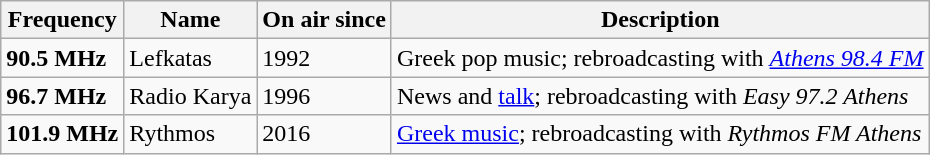<table class="wikitable">
<tr>
<th>Frequency</th>
<th>Name</th>
<th>On air since</th>
<th>Description</th>
</tr>
<tr>
<td><strong>90.5 MHz</strong></td>
<td>Lefkatas</td>
<td>1992</td>
<td>Greek pop music; rebroadcasting with <em><a href='#'>Athens 98.4 FM</a></em></td>
</tr>
<tr>
<td><strong>96.7 MHz</strong></td>
<td>Radio Karya</td>
<td>1996</td>
<td>News and <a href='#'>talk</a>; rebroadcasting with <em>Easy 97.2 Athens</em></td>
</tr>
<tr>
<td><strong>101.9 MHz</strong></td>
<td>Rythmos</td>
<td>2016</td>
<td><a href='#'>Greek music</a>; rebroadcasting with <em>Rythmos FM Athens</em></td>
</tr>
</table>
